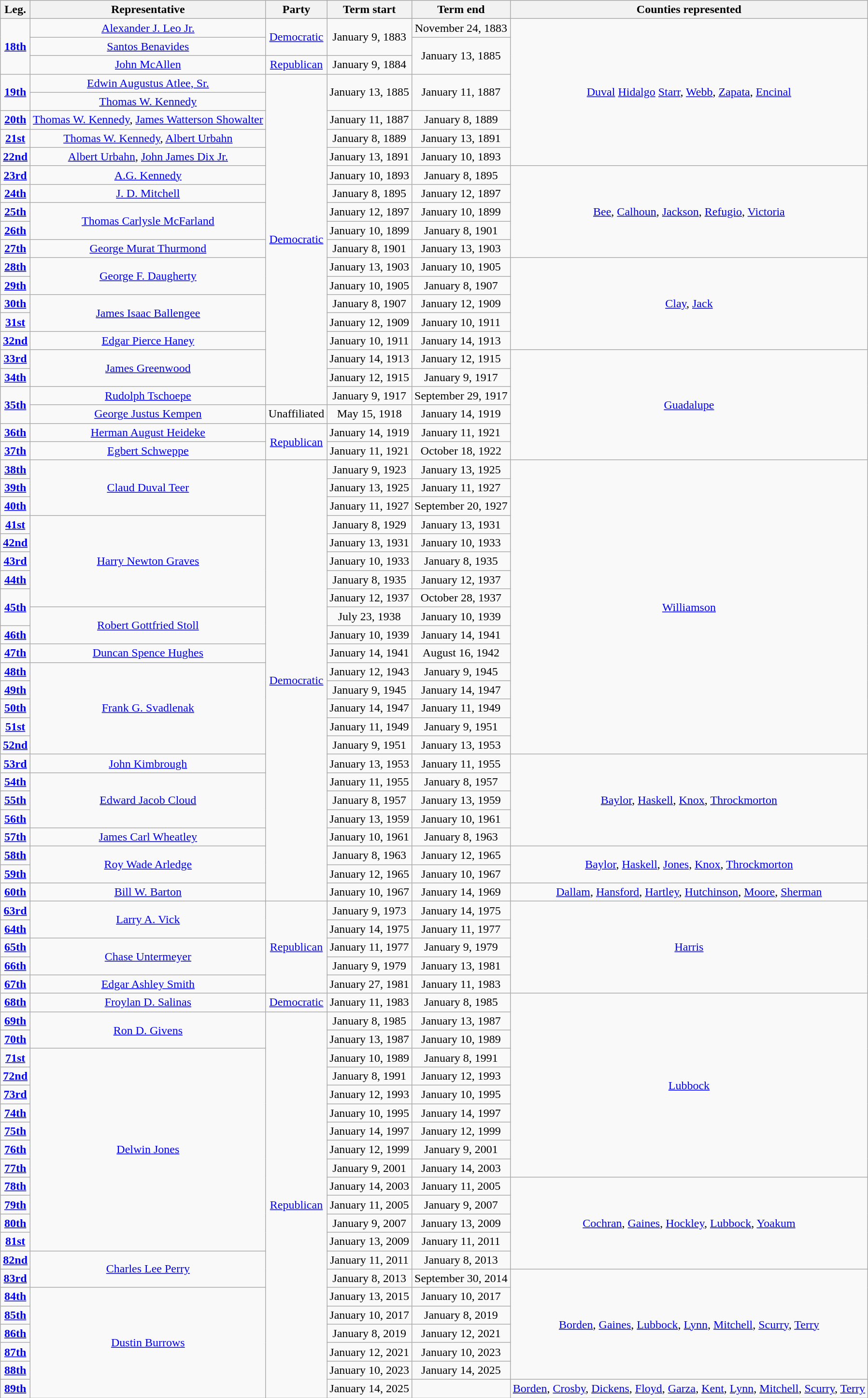<table class="wikitable" style="text-align:center">
<tr>
<th>Leg.</th>
<th>Representative</th>
<th>Party</th>
<th>Term start</th>
<th>Term end</th>
<th>Counties represented</th>
</tr>
<tr>
<td rowspan=3><a href='#'><strong>18th</strong></a></td>
<td><a href='#'>Alexander J. Leo Jr.</a></td>
<td rowspan=2 ><a href='#'>Democratic</a></td>
<td rowspan=2>January 9, 1883</td>
<td>November 24, 1883</td>
<td rowspan=8><a href='#'>Duval</a> <a href='#'>Hidalgo</a> <a href='#'>Starr</a>, <a href='#'>Webb</a>, <a href='#'>Zapata</a>, <a href='#'>Encinal</a></td>
</tr>
<tr>
<td><a href='#'>Santos Benavides</a></td>
<td rowspan=2>January 13, 1885</td>
</tr>
<tr>
<td><a href='#'>John McAllen</a></td>
<td><a href='#'>Republican</a></td>
<td>January 9, 1884</td>
</tr>
<tr>
<td rowspan=2><a href='#'><strong>19th</strong></a></td>
<td><a href='#'>Edwin Augustus Atlee, Sr.</a></td>
<td rowspan=18 ><a href='#'>Democratic</a></td>
<td rowspan=2>January 13, 1885</td>
<td rowspan=2>January 11, 1887</td>
</tr>
<tr>
<td><a href='#'>Thomas W. Kennedy</a></td>
</tr>
<tr>
<td><a href='#'><strong>20th</strong></a></td>
<td><a href='#'>Thomas W. Kennedy</a>, <a href='#'>James Watterson Showalter</a></td>
<td>January 11, 1887</td>
<td>January 8, 1889</td>
</tr>
<tr>
<td><a href='#'><strong>21st</strong></a></td>
<td><a href='#'>Thomas W. Kennedy</a>, <a href='#'>Albert Urbahn</a></td>
<td>January 8, 1889</td>
<td>January 13, 1891</td>
</tr>
<tr>
<td><a href='#'><strong>22nd</strong></a></td>
<td><a href='#'>Albert Urbahn</a>, <a href='#'>John James Dix Jr.</a></td>
<td>January 13, 1891</td>
<td>January 10, 1893</td>
</tr>
<tr>
<td><a href='#'><strong>23rd</strong></a></td>
<td><a href='#'>A.G. Kennedy</a></td>
<td>January 10, 1893</td>
<td>January 8, 1895</td>
<td rowspan=5><a href='#'>Bee</a>, <a href='#'>Calhoun</a>, <a href='#'>Jackson</a>, <a href='#'>Refugio</a>, <a href='#'>Victoria</a></td>
</tr>
<tr>
<td><a href='#'><strong>24th</strong></a></td>
<td><a href='#'>J. D. Mitchell</a></td>
<td>January 8, 1895</td>
<td>January 12, 1897</td>
</tr>
<tr>
<td><a href='#'><strong>25th</strong></a></td>
<td rowspan=2><a href='#'>Thomas Carlysle McFarland</a></td>
<td>January 12, 1897</td>
<td>January 10, 1899</td>
</tr>
<tr>
<td><a href='#'><strong>26th</strong></a></td>
<td>January 10, 1899</td>
<td>January 8, 1901</td>
</tr>
<tr>
<td><a href='#'><strong>27th</strong></a></td>
<td><a href='#'>George Murat Thurmond</a></td>
<td>January 8, 1901</td>
<td>January 13, 1903</td>
</tr>
<tr>
<td><a href='#'><strong>28th</strong></a></td>
<td rowspan=2><a href='#'>George F. Daugherty</a></td>
<td>January 13, 1903</td>
<td>January 10, 1905</td>
<td rowspan=5><a href='#'>Clay</a>, <a href='#'>Jack</a></td>
</tr>
<tr>
<td><a href='#'><strong>29th</strong></a></td>
<td>January 10, 1905</td>
<td>January 8, 1907</td>
</tr>
<tr>
<td><a href='#'><strong>30th</strong></a></td>
<td rowspan=2><a href='#'>James Isaac Ballengee</a></td>
<td>January 8, 1907</td>
<td>January 12, 1909</td>
</tr>
<tr>
<td><a href='#'><strong>31st</strong></a></td>
<td>January 12, 1909</td>
<td>January 10, 1911</td>
</tr>
<tr>
<td><a href='#'><strong>32nd</strong></a></td>
<td><a href='#'>Edgar Pierce Haney</a></td>
<td>January 10, 1911</td>
<td>January 14, 1913</td>
</tr>
<tr>
<td><a href='#'><strong>33rd</strong></a></td>
<td rowspan=2><a href='#'>James Greenwood</a></td>
<td>January 14, 1913</td>
<td>January 12, 1915</td>
<td rowspan=6><a href='#'>Guadalupe</a></td>
</tr>
<tr>
<td><a href='#'><strong>34th</strong></a></td>
<td>January 12, 1915</td>
<td>January 9, 1917</td>
</tr>
<tr>
<td rowspan=2><a href='#'><strong>35th</strong></a></td>
<td><a href='#'>Rudolph Tschoepe</a></td>
<td>January 9, 1917</td>
<td>September 29, 1917</td>
</tr>
<tr>
<td><a href='#'>George Justus Kempen</a></td>
<td>Unaffiliated</td>
<td>May 15, 1918</td>
<td>January 14, 1919</td>
</tr>
<tr>
<td><a href='#'><strong>36th</strong></a></td>
<td><a href='#'>Herman August Heideke</a></td>
<td rowspan=2 ><a href='#'>Republican</a></td>
<td>January 14, 1919</td>
<td>January 11, 1921</td>
</tr>
<tr>
<td><a href='#'><strong>37th</strong></a></td>
<td><a href='#'>Egbert Schweppe</a></td>
<td>January 11, 1921</td>
<td>October 18, 1922</td>
</tr>
<tr>
<td><a href='#'><strong>38th</strong></a></td>
<td rowspan=3><a href='#'>Claud Duval Teer</a></td>
<td rowspan=24 ><a href='#'>Democratic</a></td>
<td>January 9, 1923</td>
<td>January 13, 1925</td>
<td rowspan=16><a href='#'>Williamson</a></td>
</tr>
<tr>
<td><a href='#'><strong>39th</strong></a></td>
<td>January 13, 1925</td>
<td>January 11, 1927</td>
</tr>
<tr>
<td><a href='#'><strong>40th</strong></a></td>
<td>January 11, 1927</td>
<td>September 20, 1927</td>
</tr>
<tr>
<td><a href='#'><strong>41st</strong></a></td>
<td rowspan=5><a href='#'>Harry Newton Graves</a></td>
<td>January 8, 1929</td>
<td>January 13, 1931</td>
</tr>
<tr>
<td><a href='#'><strong>42nd</strong></a></td>
<td>January 13, 1931</td>
<td>January 10, 1933</td>
</tr>
<tr>
<td><a href='#'><strong>43rd</strong></a></td>
<td>January 10, 1933</td>
<td>January 8, 1935</td>
</tr>
<tr>
<td><a href='#'><strong>44th</strong></a></td>
<td>January 8, 1935</td>
<td>January 12, 1937</td>
</tr>
<tr>
<td rowspan=2><a href='#'><strong>45th</strong></a></td>
<td>January 12, 1937</td>
<td>October 28, 1937</td>
</tr>
<tr>
<td rowspan=2><a href='#'>Robert Gottfried Stoll</a></td>
<td>July 23, 1938</td>
<td>January 10, 1939</td>
</tr>
<tr>
<td><a href='#'><strong>46th</strong></a></td>
<td>January 10, 1939</td>
<td>January 14, 1941</td>
</tr>
<tr>
<td><a href='#'><strong>47th</strong></a></td>
<td><a href='#'>Duncan Spence Hughes</a></td>
<td>January 14, 1941</td>
<td>August 16, 1942</td>
</tr>
<tr>
<td><a href='#'><strong>48th</strong></a></td>
<td rowspan=5><a href='#'>Frank G. Svadlenak</a></td>
<td>January 12, 1943</td>
<td>January 9, 1945</td>
</tr>
<tr>
<td><a href='#'><strong>49th</strong></a></td>
<td>January 9, 1945</td>
<td>January 14, 1947</td>
</tr>
<tr>
<td><a href='#'><strong>50th</strong></a></td>
<td>January 14, 1947</td>
<td>January 11, 1949</td>
</tr>
<tr>
<td><a href='#'><strong>51st</strong></a></td>
<td>January 11, 1949</td>
<td>January 9, 1951</td>
</tr>
<tr>
<td><a href='#'><strong>52nd</strong></a></td>
<td>January 9, 1951</td>
<td>January 13, 1953</td>
</tr>
<tr>
<td><a href='#'><strong>53rd</strong></a></td>
<td><a href='#'>John Kimbrough</a></td>
<td>January 13, 1953</td>
<td>January 11, 1955</td>
<td rowspan=5><a href='#'>Baylor</a>, <a href='#'>Haskell</a>, <a href='#'>Knox</a>, <a href='#'>Throckmorton</a></td>
</tr>
<tr>
<td><a href='#'><strong>54th</strong></a></td>
<td rowspan=3><a href='#'>Edward Jacob Cloud</a></td>
<td>January 11, 1955</td>
<td>January 8, 1957</td>
</tr>
<tr>
<td><a href='#'><strong>55th</strong></a></td>
<td>January 8, 1957</td>
<td>January 13, 1959</td>
</tr>
<tr>
<td><a href='#'><strong>56th</strong></a></td>
<td>January 13, 1959</td>
<td>January 10, 1961</td>
</tr>
<tr>
<td><a href='#'><strong>57th</strong></a></td>
<td><a href='#'>James Carl Wheatley</a></td>
<td>January 10, 1961</td>
<td>January 8, 1963</td>
</tr>
<tr>
<td><a href='#'><strong>58th</strong></a></td>
<td rowspan=2><a href='#'>Roy Wade Arledge</a></td>
<td>January 8, 1963</td>
<td>January 12, 1965</td>
<td rowspan=2><a href='#'>Baylor</a>, <a href='#'>Haskell</a>, <a href='#'>Jones</a>, <a href='#'>Knox</a>, <a href='#'>Throckmorton</a></td>
</tr>
<tr>
<td><a href='#'><strong>59th</strong></a></td>
<td>January 12, 1965</td>
<td>January 10, 1967</td>
</tr>
<tr>
<td><a href='#'><strong>60th</strong></a></td>
<td><a href='#'>Bill W. Barton</a></td>
<td>January 10, 1967</td>
<td>January 14, 1969</td>
<td><a href='#'>Dallam</a>, <a href='#'>Hansford</a>, <a href='#'>Hartley</a>, <a href='#'>Hutchinson</a>, <a href='#'>Moore</a>, <a href='#'>Sherman</a></td>
</tr>
<tr>
<td><a href='#'><strong>63rd</strong></a></td>
<td rowspan=2><a href='#'>Larry A. Vick</a></td>
<td rowspan=5 ><a href='#'>Republican</a></td>
<td>January 9, 1973</td>
<td>January 14, 1975</td>
<td rowspan=5><a href='#'>Harris</a></td>
</tr>
<tr>
<td><a href='#'><strong>64th</strong></a></td>
<td>January 14, 1975</td>
<td>January 11, 1977</td>
</tr>
<tr>
<td><a href='#'><strong>65th</strong></a></td>
<td rowspan=2><a href='#'>Chase Untermeyer</a></td>
<td>January 11, 1977</td>
<td>January 9, 1979</td>
</tr>
<tr>
<td><a href='#'><strong>66th</strong></a></td>
<td>January 9, 1979</td>
<td>January 13, 1981</td>
</tr>
<tr>
<td><a href='#'><strong>67th</strong></a></td>
<td><a href='#'>Edgar Ashley Smith</a></td>
<td>January 27, 1981</td>
<td>January 11, 1983</td>
</tr>
<tr>
<td><a href='#'><strong>68th</strong></a></td>
<td><a href='#'>Froylan D. Salinas</a></td>
<td><a href='#'>Democratic</a></td>
<td>January 11, 1983</td>
<td>January 8, 1985</td>
<td rowspan=10><a href='#'>Lubbock</a></td>
</tr>
<tr>
<td><a href='#'><strong>69th</strong></a></td>
<td rowspan=2><a href='#'>Ron D. Givens</a></td>
<td rowspan=21 ><a href='#'>Republican</a></td>
<td>January 8, 1985</td>
<td>January 13, 1987</td>
</tr>
<tr>
<td><a href='#'><strong>70th</strong></a></td>
<td>January 13, 1987</td>
<td>January 10, 1989</td>
</tr>
<tr>
<td><a href='#'><strong>71st</strong></a></td>
<td rowspan=11><a href='#'>Delwin Jones</a></td>
<td>January 10, 1989</td>
<td>January 8, 1991</td>
</tr>
<tr>
<td><a href='#'><strong>72nd</strong></a></td>
<td>January 8, 1991</td>
<td>January 12, 1993</td>
</tr>
<tr>
<td><a href='#'><strong>73rd</strong></a></td>
<td>January 12, 1993</td>
<td>January 10, 1995</td>
</tr>
<tr>
<td><a href='#'><strong>74th</strong></a></td>
<td>January 10, 1995</td>
<td>January 14, 1997</td>
</tr>
<tr>
<td><a href='#'><strong>75th</strong></a></td>
<td>January 14, 1997</td>
<td>January 12, 1999</td>
</tr>
<tr>
<td><a href='#'><strong>76th</strong></a></td>
<td>January 12, 1999</td>
<td>January 9, 2001</td>
</tr>
<tr>
<td><a href='#'><strong>77th</strong></a></td>
<td>January 9, 2001</td>
<td>January 14, 2003</td>
</tr>
<tr>
<td><a href='#'><strong>78th</strong></a></td>
<td>January 14, 2003</td>
<td>January 11, 2005</td>
<td rowspan=5><a href='#'>Cochran</a>, <a href='#'>Gaines</a>, <a href='#'>Hockley</a>, <a href='#'>Lubbock</a>, <a href='#'>Yoakum</a></td>
</tr>
<tr>
<td><a href='#'><strong>79th</strong></a></td>
<td>January 11, 2005</td>
<td>January 9, 2007</td>
</tr>
<tr>
<td><a href='#'><strong>80th</strong></a></td>
<td>January 9, 2007</td>
<td>January 13, 2009</td>
</tr>
<tr>
<td><a href='#'><strong>81st</strong></a></td>
<td>January 13, 2009</td>
<td>January 11, 2011</td>
</tr>
<tr>
<td><a href='#'><strong>82nd</strong></a></td>
<td rowspan=2><a href='#'>Charles Lee Perry</a></td>
<td>January 11, 2011</td>
<td>January 8, 2013</td>
</tr>
<tr>
<td><a href='#'><strong>83rd</strong></a></td>
<td>January 8, 2013</td>
<td>September 30, 2014</td>
<td rowspan=6><a href='#'>Borden</a>, <a href='#'>Gaines</a>, <a href='#'>Lubbock</a>, <a href='#'>Lynn</a>, <a href='#'>Mitchell</a>, <a href='#'>Scurry</a>, <a href='#'>Terry</a></td>
</tr>
<tr>
<td><a href='#'><strong>84th</strong></a></td>
<td rowspan=6><a href='#'>Dustin Burrows</a></td>
<td>January 13, 2015</td>
<td>January 10, 2017</td>
</tr>
<tr>
<td><a href='#'><strong>85th</strong></a></td>
<td>January 10, 2017</td>
<td>January 8, 2019</td>
</tr>
<tr>
<td><a href='#'><strong>86th</strong></a></td>
<td>January 8, 2019</td>
<td>January 12, 2021</td>
</tr>
<tr>
<td><a href='#'><strong>87th</strong></a></td>
<td>January 12, 2021</td>
<td>January 10, 2023</td>
</tr>
<tr>
<td><a href='#'><strong>88th</strong></a></td>
<td>January 10, 2023</td>
<td>January 14, 2025</td>
</tr>
<tr>
<td><a href='#'><strong>89th</strong></a></td>
<td>January 14, 2025</td>
<td></td>
<td><a href='#'>Borden</a>, <a href='#'>Crosby</a>, <a href='#'>Dickens</a>, <a href='#'>Floyd</a>, <a href='#'>Garza</a>, <a href='#'>Kent</a>, <a href='#'>Lynn</a>, <a href='#'>Mitchell</a>, <a href='#'>Scurry</a>, <a href='#'>Terry</a></td>
</tr>
</table>
